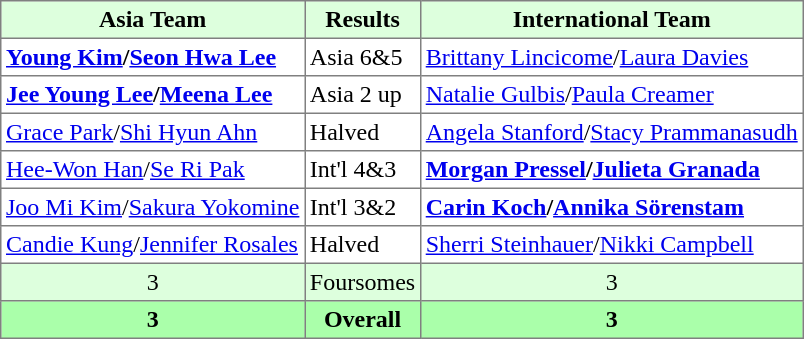<table border="1" cellpadding="3" style="border-collapse: collapse;">
<tr style="background:#ddffdd;">
<th>Asia Team</th>
<th>Results</th>
<th>International Team</th>
</tr>
<tr>
<td><strong><a href='#'>Young Kim</a>/<a href='#'>Seon Hwa Lee</a></strong></td>
<td>Asia 6&5</td>
<td><a href='#'>Brittany Lincicome</a>/<a href='#'>Laura Davies</a></td>
</tr>
<tr>
<td><strong><a href='#'>Jee Young Lee</a>/<a href='#'>Meena Lee</a></strong></td>
<td>Asia 2 up</td>
<td><a href='#'>Natalie Gulbis</a>/<a href='#'>Paula Creamer</a></td>
</tr>
<tr>
<td><a href='#'>Grace Park</a>/<a href='#'>Shi Hyun Ahn</a></td>
<td>Halved</td>
<td><a href='#'>Angela Stanford</a>/<a href='#'>Stacy Prammanasudh</a></td>
</tr>
<tr>
<td><a href='#'>Hee-Won Han</a>/<a href='#'>Se Ri Pak</a></td>
<td>Int'l 4&3</td>
<td><strong><a href='#'>Morgan Pressel</a>/<a href='#'>Julieta Granada</a></strong></td>
</tr>
<tr>
<td><a href='#'>Joo Mi Kim</a>/<a href='#'>Sakura Yokomine</a></td>
<td>Int'l 3&2</td>
<td><strong><a href='#'>Carin Koch</a>/<a href='#'>Annika Sörenstam</a></strong></td>
</tr>
<tr>
<td><a href='#'>Candie Kung</a>/<a href='#'>Jennifer Rosales</a></td>
<td>Halved</td>
<td><a href='#'>Sherri Steinhauer</a>/<a href='#'>Nikki Campbell</a></td>
</tr>
<tr style="background:#ddffdd;">
<td align="center">3</td>
<td align="center">Foursomes</td>
<td align="center">3</td>
</tr>
<tr style="background:#aaffaa;">
<th>3</th>
<th>Overall</th>
<th>3</th>
</tr>
</table>
